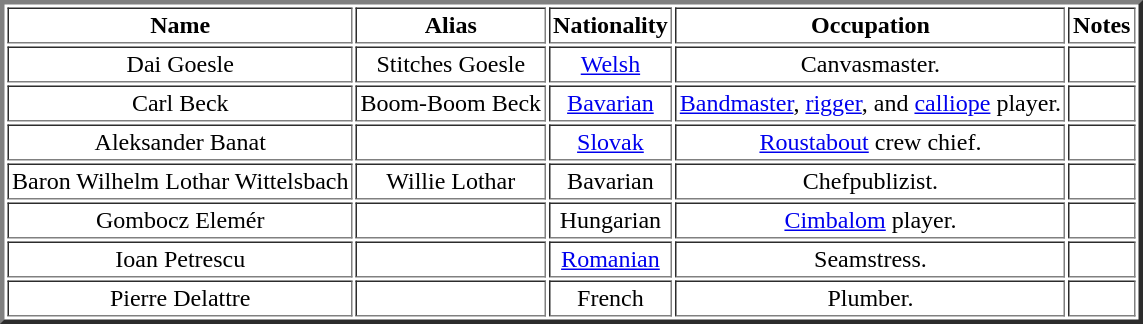<table border="3" cellpadding="2">
<tr>
<th>Name</th>
<th>Alias</th>
<th>Nationality</th>
<th>Occupation</th>
<th>Notes</th>
</tr>
<tr align="center">
<td>Dai Goesle</td>
<td>Stitches Goesle</td>
<td><a href='#'>Welsh</a></td>
<td>Canvasmaster.</td>
<td></td>
</tr>
<tr align="center">
<td>Carl Beck</td>
<td>Boom-Boom Beck</td>
<td><a href='#'>Bavarian</a></td>
<td><a href='#'>Bandmaster</a>, <a href='#'>rigger</a>, and <a href='#'>calliope</a> player.</td>
<td></td>
</tr>
<tr align="center">
<td>Aleksander Banat</td>
<td></td>
<td><a href='#'>Slovak</a></td>
<td><a href='#'>Roustabout</a> crew chief.</td>
<td></td>
</tr>
<tr align="center">
<td>Baron Wilhelm Lothar Wittelsbach</td>
<td>Willie Lothar</td>
<td>Bavarian</td>
<td>Chefpublizist.</td>
<td></td>
</tr>
<tr align="center">
<td>Gombocz Elemér</td>
<td></td>
<td>Hungarian</td>
<td><a href='#'>Cimbalom</a> player.</td>
<td></td>
</tr>
<tr align="center">
<td>Ioan Petrescu</td>
<td></td>
<td><a href='#'>Romanian</a></td>
<td>Seamstress.</td>
<td></td>
</tr>
<tr align="center">
<td>Pierre Delattre</td>
<td></td>
<td>French</td>
<td>Plumber.</td>
<td></td>
</tr>
</table>
